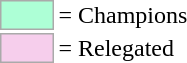<table>
<tr>
<td style="background-color:#ADFFD6; border:1px solid #aaaaaa; width:2em;"></td>
<td>= Champions</td>
</tr>
<tr>
<td style="background-color:#F6CEEC; border:1px solid #aaaaaa; width:2em;"></td>
<td>= Relegated</td>
</tr>
</table>
